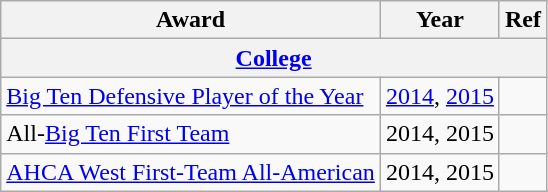<table class="wikitable">
<tr>
<th>Award</th>
<th>Year</th>
<th>Ref</th>
</tr>
<tr>
<th colspan="3"><a href='#'>College</a></th>
</tr>
<tr>
<td><a href='#'>Big Ten Defensive Player of the Year</a></td>
<td><a href='#'>2014</a>, <a href='#'>2015</a></td>
<td></td>
</tr>
<tr>
<td>All-<a href='#'>Big Ten First Team</a></td>
<td>2014, 2015</td>
<td></td>
</tr>
<tr>
<td><a href='#'>AHCA West First-Team All-American</a></td>
<td>2014, 2015</td>
<td></td>
</tr>
</table>
